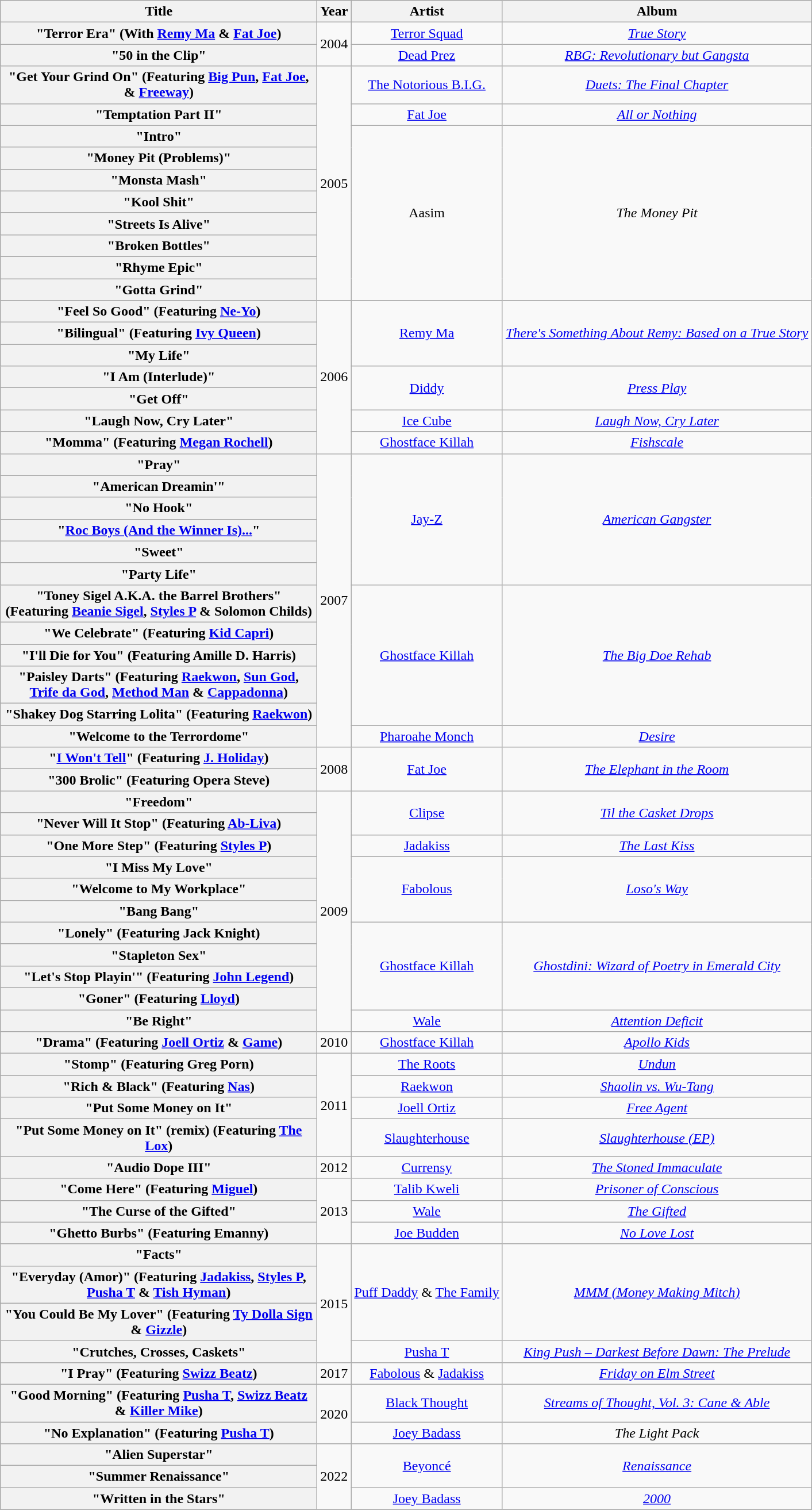<table class="wikitable plainrowheaders" style="text-align:center;">
<tr>
<th scope="col" style="width:22.5em;">Title</th>
<th scope="col">Year</th>
<th scope="col">Artist</th>
<th scope="col">Album</th>
</tr>
<tr>
<th scope="row">"Terror Era" (With <a href='#'>Remy Ma</a> & <a href='#'>Fat Joe</a>)</th>
<td rowspan="2">2004</td>
<td><a href='#'>Terror Squad</a></td>
<td><em><a href='#'>True Story</a></em></td>
</tr>
<tr>
<th scope="row">"50 in the Clip"</th>
<td><a href='#'>Dead Prez</a></td>
<td><em><a href='#'>RBG: Revolutionary but Gangsta</a></em></td>
</tr>
<tr>
<th scope="row">"Get Your Grind On" (Featuring <a href='#'>Big Pun</a>, <a href='#'>Fat Joe</a>, & <a href='#'>Freeway</a>)</th>
<td rowspan="10">2005</td>
<td><a href='#'>The Notorious B.I.G.</a></td>
<td><em><a href='#'>Duets: The Final Chapter</a></em></td>
</tr>
<tr>
<th scope="row">"Temptation Part II"</th>
<td><a href='#'>Fat Joe</a></td>
<td><em><a href='#'>All or Nothing</a></em></td>
</tr>
<tr>
<th scope="row">"Intro"</th>
<td rowspan="8">Aasim</td>
<td rowspan="8"><em>The Money Pit</em></td>
</tr>
<tr>
<th scope="row">"Money Pit (Problems)"</th>
</tr>
<tr>
<th scope="row">"Monsta Mash"</th>
</tr>
<tr>
<th scope="row">"Kool Shit"</th>
</tr>
<tr>
<th scope="row">"Streets Is Alive"</th>
</tr>
<tr>
<th scope="row">"Broken Bottles"</th>
</tr>
<tr>
<th scope="row">"Rhyme Epic"</th>
</tr>
<tr>
<th scope="row">"Gotta Grind"</th>
</tr>
<tr>
<th scope="row">"Feel So Good" (Featuring <a href='#'>Ne-Yo</a>) </th>
<td rowspan="7">2006</td>
<td rowspan="3"><a href='#'>Remy Ma</a></td>
<td rowspan="3"><em><a href='#'>There's Something About Remy: Based on a True Story</a></em></td>
</tr>
<tr>
<th scope="row">"Bilingual" (Featuring <a href='#'>Ivy Queen</a>)</th>
</tr>
<tr>
<th scope="row">"My Life"</th>
</tr>
<tr>
<th scope="row">"I Am (Interlude)"</th>
<td rowspan="2"><a href='#'>Diddy</a></td>
<td rowspan="2"><em><a href='#'>Press Play</a></em></td>
</tr>
<tr>
<th scope="row">"Get Off"</th>
</tr>
<tr>
<th scope="row">"Laugh Now, Cry Later"</th>
<td><a href='#'>Ice Cube</a></td>
<td><em><a href='#'>Laugh Now, Cry Later</a></em></td>
</tr>
<tr>
<th scope="row">"Momma" (Featuring <a href='#'>Megan Rochell</a>)</th>
<td><a href='#'>Ghostface Killah</a></td>
<td><em><a href='#'>Fishscale</a></em></td>
</tr>
<tr>
<th scope="row">"Pray"</th>
<td rowspan="12">2007</td>
<td rowspan="6"><a href='#'>Jay-Z</a></td>
<td rowspan="6"><em><a href='#'>American Gangster</a></em></td>
</tr>
<tr>
<th scope="row">"American Dreamin'"</th>
</tr>
<tr>
<th scope="row">"No Hook"</th>
</tr>
<tr>
<th scope="row">"<a href='#'>Roc Boys (And the Winner Is)...</a>" </th>
</tr>
<tr>
<th scope="row">"Sweet"</th>
</tr>
<tr>
<th scope="row">"Party Life"</th>
</tr>
<tr>
<th scope="row">"Toney Sigel A.K.A. the Barrel Brothers" (Featuring <a href='#'>Beanie Sigel</a>, <a href='#'>Styles P</a> & Solomon Childs)</th>
<td rowspan="5"><a href='#'>Ghostface Killah</a></td>
<td rowspan="5"><em><a href='#'>The Big Doe Rehab</a></em></td>
</tr>
<tr>
<th scope="row">"We Celebrate" (Featuring <a href='#'>Kid Capri</a>) </th>
</tr>
<tr>
<th scope="row">"I'll Die for You" (Featuring Amille D. Harris)</th>
</tr>
<tr>
<th scope="row">"Paisley Darts" (Featuring <a href='#'>Raekwon</a>, <a href='#'>Sun God</a>, <a href='#'>Trife da God</a>, <a href='#'>Method Man</a> & <a href='#'>Cappadonna</a>)</th>
</tr>
<tr>
<th scope="row">"Shakey Dog Starring Lolita" (Featuring <a href='#'>Raekwon</a>)</th>
</tr>
<tr>
<th scope="row">"Welcome to the Terrordome"</th>
<td><a href='#'>Pharoahe Monch</a></td>
<td><em><a href='#'>Desire</a></em></td>
</tr>
<tr>
<th scope="row">"<a href='#'>I Won't Tell</a>" (Featuring <a href='#'>J. Holiday</a>) </th>
<td rowspan="2">2008</td>
<td rowspan="2"><a href='#'>Fat Joe</a></td>
<td rowspan="2"><em><a href='#'>The Elephant in the Room</a></em></td>
</tr>
<tr>
<th scope="row">"300 Brolic" (Featuring Opera Steve)</th>
</tr>
<tr>
<th scope="row">"Freedom"</th>
<td rowspan="11">2009</td>
<td rowspan="2"><a href='#'>Clipse</a></td>
<td rowspan="2"><em><a href='#'>Til the Casket Drops</a></em></td>
</tr>
<tr>
<th scope="row">"Never Will It Stop" (Featuring <a href='#'>Ab-Liva</a>)</th>
</tr>
<tr>
<th scope="row">"One More Step" (Featuring <a href='#'>Styles P</a>)</th>
<td><a href='#'>Jadakiss</a></td>
<td><em><a href='#'>The Last Kiss</a></em></td>
</tr>
<tr>
<th scope="row">"I Miss My Love"</th>
<td rowspan="3"><a href='#'>Fabolous</a></td>
<td rowspan="3"><em><a href='#'>Loso's Way</a></em></td>
</tr>
<tr>
<th scope="row">"Welcome to My Workplace"</th>
</tr>
<tr>
<th scope="row">"Bang Bang"</th>
</tr>
<tr>
<th scope="row">"Lonely" (Featuring Jack Knight)</th>
<td rowspan="4"><a href='#'>Ghostface Killah</a></td>
<td rowspan="4"><em><a href='#'>Ghostdini: Wizard of Poetry in Emerald City</a></em></td>
</tr>
<tr>
<th scope="row">"Stapleton Sex"</th>
</tr>
<tr>
<th scope="row">"Let's Stop Playin'" (Featuring <a href='#'>John Legend</a>)</th>
</tr>
<tr>
<th scope="row">"Goner" (Featuring <a href='#'>Lloyd</a>)</th>
</tr>
<tr>
<th scope="row">"Be Right"</th>
<td><a href='#'>Wale</a></td>
<td><em><a href='#'>Attention Deficit</a></em></td>
</tr>
<tr>
<th scope="row">"Drama" (Featuring <a href='#'>Joell Ortiz</a> & <a href='#'>Game</a>)</th>
<td>2010</td>
<td><a href='#'>Ghostface Killah</a></td>
<td><em><a href='#'>Apollo Kids</a></em></td>
</tr>
<tr>
<th scope="row">"Stomp" (Featuring Greg Porn)</th>
<td rowspan="4">2011</td>
<td><a href='#'>The Roots</a></td>
<td><em><a href='#'>Undun</a></em></td>
</tr>
<tr>
<th scope="row">"Rich & Black" (Featuring <a href='#'>Nas</a>)</th>
<td><a href='#'>Raekwon</a></td>
<td><em><a href='#'>Shaolin vs. Wu-Tang</a></em></td>
</tr>
<tr>
<th scope="row">"Put Some Money on It"</th>
<td><a href='#'>Joell Ortiz</a></td>
<td><em><a href='#'>Free Agent</a></em></td>
</tr>
<tr>
<th scope="row">"Put Some Money on It" (remix) (Featuring <a href='#'>The Lox</a>)</th>
<td><a href='#'>Slaughterhouse</a></td>
<td><em><a href='#'>Slaughterhouse (EP)</a></em></td>
</tr>
<tr>
<th scope="row">"Audio Dope III"</th>
<td>2012</td>
<td><a href='#'>Currensy</a></td>
<td><em><a href='#'>The Stoned Immaculate</a></em></td>
</tr>
<tr>
<th scope="row">"Come Here" (Featuring <a href='#'>Miguel</a>)</th>
<td rowspan="3">2013</td>
<td><a href='#'>Talib Kweli</a></td>
<td><em><a href='#'>Prisoner of Conscious</a></em></td>
</tr>
<tr>
<th scope="row">"The Curse of the Gifted"</th>
<td><a href='#'>Wale</a></td>
<td><em><a href='#'>The Gifted</a></em></td>
</tr>
<tr>
<th scope="row">"Ghetto Burbs" (Featuring Emanny)</th>
<td><a href='#'>Joe Budden</a></td>
<td><em><a href='#'>No Love Lost</a></em></td>
</tr>
<tr>
<th scope="row">"Facts"</th>
<td rowspan="4">2015</td>
<td rowspan="3"><a href='#'>Puff Daddy</a> & <a href='#'>The Family</a></td>
<td rowspan="3"><em><a href='#'>MMM (Money Making Mitch)</a></em></td>
</tr>
<tr>
<th scope="row">"Everyday (Amor)" (Featuring <a href='#'>Jadakiss</a>, <a href='#'>Styles P</a>, <a href='#'>Pusha T</a> & <a href='#'>Tish Hyman</a>)</th>
</tr>
<tr>
<th scope="row">"You Could Be My Lover" (Featuring <a href='#'>Ty Dolla Sign</a> & <a href='#'>Gizzle</a>)</th>
</tr>
<tr>
<th scope="row">"Crutches, Crosses, Caskets"</th>
<td><a href='#'>Pusha T</a></td>
<td><em><a href='#'>King Push – Darkest Before Dawn: The Prelude</a></em></td>
</tr>
<tr>
<th scope="row">"I Pray" (Featuring <a href='#'>Swizz Beatz</a>)</th>
<td>2017</td>
<td><a href='#'>Fabolous</a> & <a href='#'>Jadakiss</a></td>
<td><em><a href='#'>Friday on Elm Street</a></em></td>
</tr>
<tr>
<th scope="row">"Good Morning" (Featuring <a href='#'>Pusha T</a>, <a href='#'>Swizz Beatz</a> & <a href='#'>Killer Mike</a>)</th>
<td rowspan="2">2020</td>
<td><a href='#'>Black Thought</a></td>
<td><em><a href='#'>Streams of Thought, Vol. 3: Cane & Able</a></em></td>
</tr>
<tr>
<th scope="row">"No Explanation" (Featuring <a href='#'>Pusha T</a>)</th>
<td><a href='#'>Joey Badass</a></td>
<td><em>The Light Pack</em></td>
</tr>
<tr>
<th scope="row">"Alien Superstar" </th>
<td rowspan="3">2022</td>
<td rowspan="2"><a href='#'>Beyoncé</a></td>
<td rowspan="2"><a href='#'><em>Renaissance</em></a></td>
</tr>
<tr>
<th scope="row">"Summer Renaissance" </th>
</tr>
<tr>
<th scope="row">"Written in the Stars"</th>
<td><a href='#'>Joey Badass</a></td>
<td><em><a href='#'>2000</a></em></td>
</tr>
<tr>
</tr>
</table>
